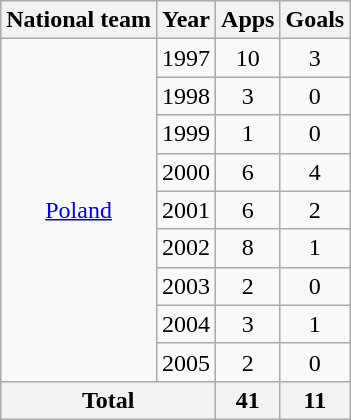<table class="wikitable" style="text-align:center">
<tr>
<th>National team</th>
<th>Year</th>
<th>Apps</th>
<th>Goals</th>
</tr>
<tr>
<td rowspan="9"><a href='#'>Poland</a></td>
<td>1997</td>
<td>10</td>
<td>3</td>
</tr>
<tr>
<td>1998</td>
<td>3</td>
<td>0</td>
</tr>
<tr>
<td>1999</td>
<td>1</td>
<td>0</td>
</tr>
<tr>
<td>2000</td>
<td>6</td>
<td>4</td>
</tr>
<tr>
<td>2001</td>
<td>6</td>
<td>2</td>
</tr>
<tr>
<td>2002</td>
<td>8</td>
<td>1</td>
</tr>
<tr>
<td>2003</td>
<td>2</td>
<td>0</td>
</tr>
<tr>
<td>2004</td>
<td>3</td>
<td>1</td>
</tr>
<tr>
<td>2005</td>
<td>2</td>
<td>0</td>
</tr>
<tr>
<th colspan="2">Total</th>
<th>41</th>
<th>11</th>
</tr>
</table>
